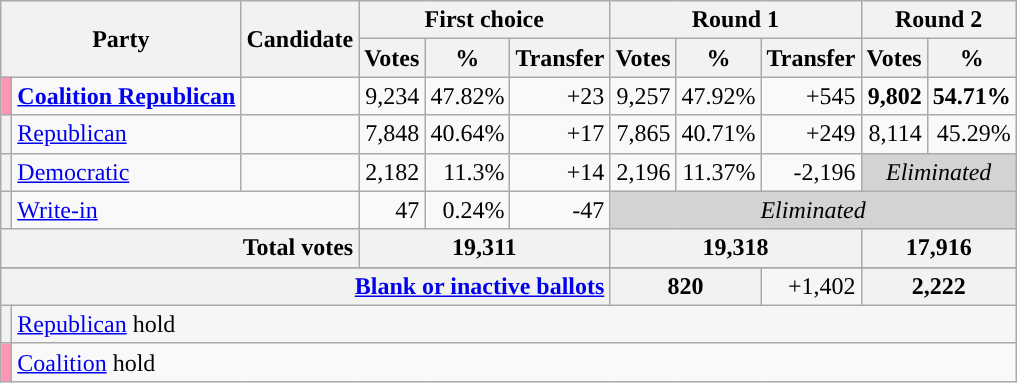<table class="wikitable sortable" style="text-align:right">
<tr>
<th colspan=2 rowspan=2>Party</th>
<th rowspan=2>Candidate</th>
<th colspan=3>First choice</th>
<th colspan=3>Round 1</th>
<th colspan=3>Round 2</th>
</tr>
<tr>
<th>Votes</th>
<th>%</th>
<th>Transfer</th>
<th>Votes</th>
<th>%</th>
<th>Transfer</th>
<th>Votes</th>
<th>%</th>
</tr>
<tr>
<th style="background-color:#ff95b3ff"></th>
<td style="text-align:left"><strong><a href='#'>Coalition Republican</a></strong></td>
<td style="text-align:left" scope="row"><strong></strong></td>
<td>9,234</td>
<td>47.82%</td>
<td>+23</td>
<td>9,257</td>
<td>47.92%</td>
<td>+545</td>
<td><strong>9,802 </strong></td>
<td><strong>54.71%</strong></td>
</tr>
<tr>
<th style="background-color:"></th>
<td style="text-align:left"><a href='#'>Republican</a></td>
<td style="text-align:left" scope="row"></td>
<td>7,848</td>
<td>40.64%</td>
<td>+17</td>
<td>7,865</td>
<td>40.71%</td>
<td>+249</td>
<td>8,114</td>
<td>45.29%</td>
</tr>
<tr>
<th style="background-color:"></th>
<td style="text-align:left"><a href='#'>Democratic</a></td>
<td style="text-align:left" scope="row"></td>
<td>2,182</td>
<td>11.3%</td>
<td>+14</td>
<td>2,196</td>
<td>11.37%</td>
<td>-2,196</td>
<td colspan="2"  style="background:lightgrey; text-align:center;"><em>Eliminated</em></td>
</tr>
<tr>
<th style="background-color:"></th>
<td style="text-align:left" colspan=2><a href='#'>Write-in</a></td>
<td>47</td>
<td>0.24%</td>
<td>-47</td>
<td colspan="5"  style="background:lightgrey; text-align:center;"><em>Eliminated</em></td>
</tr>
<tr class="sortbottom" style="background-color:#F6F6F6">
<th colspan=3 scope="row" style="text-align:right;"><strong>Total votes</strong></th>
<th colspan=3><strong>19,311</strong></th>
<th colspan=3><strong>19,318</strong></th>
<th colspan=3><strong>17,916</strong></th>
</tr>
<tr class="sortbottom">
</tr>
<tr class="sortbottom" style="background-color:#F6F6F6">
<th colspan=6 scope="row" style="text-align:right;"><a href='#'>Blank or inactive ballots</a></th>
<th colspan=2>820</th>
<td>+1,402</td>
<th colspan=2>2,222</th>
</tr>
<tr class="sortbottom" style="background:#f6f6f6;">
<th style="background-color:"></th>
<td colspan="13" style="text-align:left"><a href='#'>Republican</a> hold</td>
</tr>
<tr>
<th style="background-color:#ff95b3ff"></th>
<td colspan="13" style="text-align:left"><a href='#'>Coalition</a> hold</td>
</tr>
</table>
